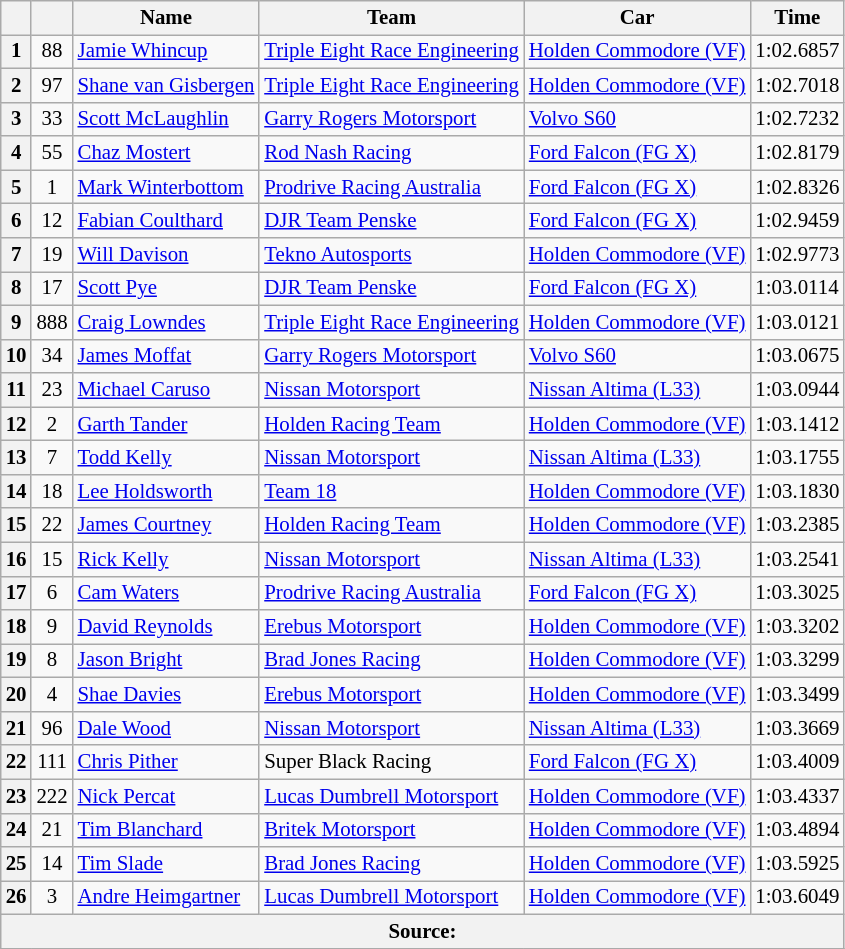<table class="wikitable" style="font-size: 87%">
<tr>
<th></th>
<th></th>
<th>Name</th>
<th>Team</th>
<th>Car</th>
<th>Time</th>
</tr>
<tr>
<th>1</th>
<td align="center">88</td>
<td> <a href='#'>Jamie Whincup</a></td>
<td><a href='#'>Triple Eight Race Engineering</a></td>
<td><a href='#'>Holden Commodore (VF)</a></td>
<td>1:02.6857</td>
</tr>
<tr>
<th>2</th>
<td align="center">97</td>
<td> <a href='#'>Shane van Gisbergen</a></td>
<td><a href='#'>Triple Eight Race Engineering</a></td>
<td><a href='#'>Holden Commodore (VF)</a></td>
<td>1:02.7018</td>
</tr>
<tr>
<th>3</th>
<td align="center">33</td>
<td> <a href='#'>Scott McLaughlin</a></td>
<td><a href='#'>Garry Rogers Motorsport</a></td>
<td><a href='#'>Volvo S60</a></td>
<td>1:02.7232</td>
</tr>
<tr>
<th>4</th>
<td align="center">55</td>
<td> <a href='#'>Chaz Mostert</a></td>
<td><a href='#'>Rod Nash Racing</a></td>
<td><a href='#'>Ford Falcon (FG X)</a></td>
<td>1:02.8179</td>
</tr>
<tr>
<th>5</th>
<td align="center">1</td>
<td> <a href='#'>Mark Winterbottom</a></td>
<td><a href='#'>Prodrive Racing Australia</a></td>
<td><a href='#'>Ford Falcon (FG X)</a></td>
<td>1:02.8326</td>
</tr>
<tr>
<th>6</th>
<td align="center">12</td>
<td> <a href='#'>Fabian Coulthard</a></td>
<td><a href='#'>DJR Team Penske</a></td>
<td><a href='#'>Ford Falcon (FG X)</a></td>
<td>1:02.9459</td>
</tr>
<tr>
<th>7</th>
<td align="center">19</td>
<td> <a href='#'>Will Davison</a></td>
<td><a href='#'>Tekno Autosports</a></td>
<td><a href='#'>Holden Commodore (VF)</a></td>
<td>1:02.9773</td>
</tr>
<tr>
<th>8</th>
<td align="center">17</td>
<td> <a href='#'>Scott Pye</a></td>
<td><a href='#'>DJR Team Penske</a></td>
<td><a href='#'>Ford Falcon (FG X)</a></td>
<td>1:03.0114</td>
</tr>
<tr>
<th>9</th>
<td align="center">888</td>
<td> <a href='#'>Craig Lowndes</a></td>
<td><a href='#'>Triple Eight Race Engineering</a></td>
<td><a href='#'>Holden Commodore (VF)</a></td>
<td>1:03.0121</td>
</tr>
<tr>
<th>10</th>
<td align="center">34</td>
<td> <a href='#'>James Moffat</a></td>
<td><a href='#'>Garry Rogers Motorsport</a></td>
<td><a href='#'>Volvo S60</a></td>
<td>1:03.0675</td>
</tr>
<tr>
<th>11</th>
<td align="center">23</td>
<td> <a href='#'>Michael Caruso</a></td>
<td><a href='#'>Nissan Motorsport</a></td>
<td><a href='#'>Nissan Altima (L33)</a></td>
<td>1:03.0944</td>
</tr>
<tr>
<th>12</th>
<td align="center">2</td>
<td> <a href='#'>Garth Tander</a></td>
<td><a href='#'>Holden Racing Team</a></td>
<td><a href='#'>Holden Commodore (VF)</a></td>
<td>1:03.1412</td>
</tr>
<tr>
<th>13</th>
<td align="center">7</td>
<td> <a href='#'>Todd Kelly</a></td>
<td><a href='#'>Nissan Motorsport</a></td>
<td><a href='#'>Nissan Altima (L33)</a></td>
<td>1:03.1755</td>
</tr>
<tr>
<th>14</th>
<td align="center">18</td>
<td> <a href='#'>Lee Holdsworth</a></td>
<td><a href='#'>Team 18</a></td>
<td><a href='#'>Holden Commodore (VF)</a></td>
<td>1:03.1830</td>
</tr>
<tr>
<th>15</th>
<td align="center">22</td>
<td> <a href='#'>James Courtney</a></td>
<td><a href='#'>Holden Racing Team</a></td>
<td><a href='#'>Holden Commodore (VF)</a></td>
<td>1:03.2385</td>
</tr>
<tr>
<th>16</th>
<td align="center">15</td>
<td> <a href='#'>Rick Kelly</a></td>
<td><a href='#'>Nissan Motorsport</a></td>
<td><a href='#'>Nissan Altima (L33)</a></td>
<td>1:03.2541</td>
</tr>
<tr>
<th>17</th>
<td align="center">6</td>
<td> <a href='#'>Cam Waters</a></td>
<td><a href='#'>Prodrive Racing Australia</a></td>
<td><a href='#'>Ford Falcon (FG X)</a></td>
<td>1:03.3025</td>
</tr>
<tr>
<th>18</th>
<td align="center">9</td>
<td> <a href='#'>David Reynolds</a></td>
<td><a href='#'>Erebus Motorsport</a></td>
<td><a href='#'>Holden Commodore (VF)</a></td>
<td>1:03.3202</td>
</tr>
<tr>
<th>19</th>
<td align="center">8</td>
<td> <a href='#'>Jason Bright</a></td>
<td><a href='#'>Brad Jones Racing</a></td>
<td><a href='#'>Holden Commodore (VF)</a></td>
<td>1:03.3299</td>
</tr>
<tr>
<th>20</th>
<td align="center">4</td>
<td> <a href='#'>Shae Davies</a></td>
<td><a href='#'>Erebus Motorsport</a></td>
<td><a href='#'>Holden Commodore (VF)</a></td>
<td>1:03.3499</td>
</tr>
<tr>
<th>21</th>
<td align="center">96</td>
<td> <a href='#'>Dale Wood</a></td>
<td><a href='#'>Nissan Motorsport</a></td>
<td><a href='#'>Nissan Altima (L33)</a></td>
<td>1:03.3669</td>
</tr>
<tr>
<th>22</th>
<td align="center">111</td>
<td> <a href='#'>Chris Pither</a></td>
<td>Super Black Racing</td>
<td><a href='#'>Ford Falcon (FG X)</a></td>
<td>1:03.4009</td>
</tr>
<tr>
<th>23</th>
<td align="center">222</td>
<td> <a href='#'>Nick Percat</a></td>
<td><a href='#'>Lucas Dumbrell Motorsport</a></td>
<td><a href='#'>Holden Commodore (VF)</a></td>
<td>1:03.4337</td>
</tr>
<tr>
<th>24</th>
<td align="center">21</td>
<td> <a href='#'>Tim Blanchard</a></td>
<td><a href='#'>Britek Motorsport</a></td>
<td><a href='#'>Holden Commodore (VF)</a></td>
<td>1:03.4894</td>
</tr>
<tr>
<th>25</th>
<td align="center">14</td>
<td> <a href='#'>Tim Slade</a></td>
<td><a href='#'>Brad Jones Racing</a></td>
<td><a href='#'>Holden Commodore (VF)</a></td>
<td>1:03.5925</td>
</tr>
<tr>
<th>26</th>
<td align="center">3</td>
<td> <a href='#'>Andre Heimgartner</a></td>
<td><a href='#'>Lucas Dumbrell Motorsport</a></td>
<td><a href='#'>Holden Commodore (VF)</a></td>
<td>1:03.6049</td>
</tr>
<tr>
<th colspan=6>Source:</th>
</tr>
<tr>
</tr>
</table>
